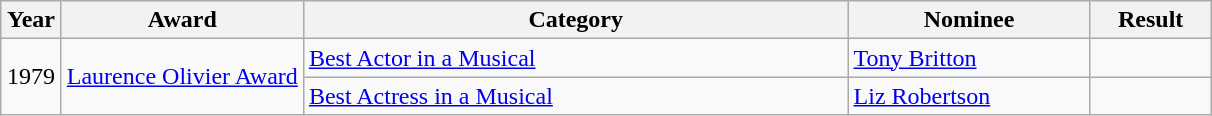<table class="wikitable">
<tr>
<th width="5%">Year</th>
<th width="20%">Award</th>
<th width="45%">Category</th>
<th width="20%">Nominee</th>
<th width="10%">Result</th>
</tr>
<tr>
<td rowspan="2" align="center">1979</td>
<td rowspan="2"><a href='#'>Laurence Olivier Award</a></td>
<td><a href='#'>Best Actor in a Musical</a></td>
<td><a href='#'>Tony Britton</a></td>
<td></td>
</tr>
<tr>
<td><a href='#'>Best Actress in a Musical</a></td>
<td><a href='#'>Liz Robertson</a></td>
<td></td>
</tr>
</table>
